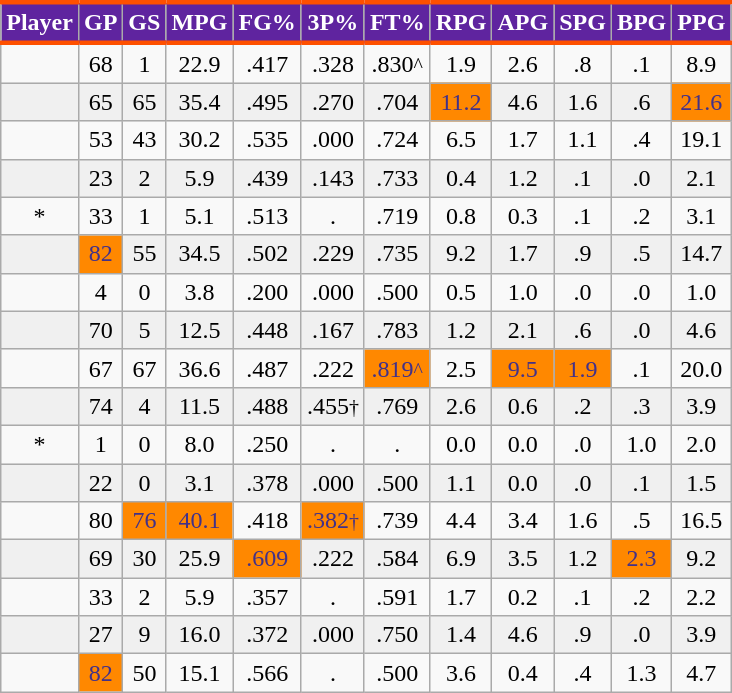<table class="wikitable sortable" style="text-align:right;">
<tr>
<th style="background:#5F249F; color:#FFFFFF; border-top:#FE5000 3px solid; border-bottom:#FE5000 3px solid;">Player</th>
<th style="background:#5F249F; color:#FFFFFF; border-top:#FE5000 3px solid; border-bottom:#FE5000 3px solid;">GP</th>
<th style="background:#5F249F; color:#FFFFFF; border-top:#FE5000 3px solid; border-bottom:#FE5000 3px solid;">GS</th>
<th style="background:#5F249F; color:#FFFFFF; border-top:#FE5000 3px solid; border-bottom:#FE5000 3px solid;">MPG</th>
<th style="background:#5F249F; color:#FFFFFF; border-top:#FE5000 3px solid; border-bottom:#FE5000 3px solid;">FG%</th>
<th style="background:#5F249F; color:#FFFFFF; border-top:#FE5000 3px solid; border-bottom:#FE5000 3px solid;">3P%</th>
<th style="background:#5F249F; color:#FFFFFF; border-top:#FE5000 3px solid; border-bottom:#FE5000 3px solid;">FT%</th>
<th style="background:#5F249F; color:#FFFFFF; border-top:#FE5000 3px solid; border-bottom:#FE5000 3px solid;">RPG</th>
<th style="background:#5F249F; color:#FFFFFF; border-top:#FE5000 3px solid; border-bottom:#FE5000 3px solid;">APG</th>
<th style="background:#5F249F; color:#FFFFFF; border-top:#FE5000 3px solid; border-bottom:#FE5000 3px solid;">SPG</th>
<th style="background:#5F249F; color:#FFFFFF; border-top:#FE5000 3px solid; border-bottom:#FE5000 3px solid;">BPG</th>
<th style="background:#5F249F; color:#FFFFFF; border-top:#FE5000 3px solid; border-bottom:#FE5000 3px solid;">PPG</th>
</tr>
<tr align="center" bgcolor="">
<td></td>
<td>68</td>
<td>1</td>
<td>22.9</td>
<td>.417</td>
<td>.328</td>
<td>.830<small>^</small></td>
<td>1.9</td>
<td>2.6</td>
<td>.8</td>
<td>.1</td>
<td>8.9</td>
</tr>
<tr align="center" bgcolor="#f0f0f0">
<td></td>
<td>65</td>
<td>65</td>
<td>35.4</td>
<td>.495</td>
<td>.270</td>
<td>.704</td>
<td style="background:#FF8800;color:#423189;">11.2</td>
<td>4.6</td>
<td>1.6</td>
<td>.6</td>
<td style="background:#FF8800;color:#423189;">21.6</td>
</tr>
<tr align="center" bgcolor="">
<td></td>
<td>53</td>
<td>43</td>
<td>30.2</td>
<td>.535</td>
<td>.000</td>
<td>.724</td>
<td>6.5</td>
<td>1.7</td>
<td>1.1</td>
<td>.4</td>
<td>19.1</td>
</tr>
<tr align="center" bgcolor="#f0f0f0">
<td></td>
<td>23</td>
<td>2</td>
<td>5.9</td>
<td>.439</td>
<td>.143</td>
<td>.733</td>
<td>0.4</td>
<td>1.2</td>
<td>.1</td>
<td>.0</td>
<td>2.1</td>
</tr>
<tr align="center" bgcolor="">
<td>*</td>
<td>33</td>
<td>1</td>
<td>5.1</td>
<td>.513</td>
<td>.</td>
<td>.719</td>
<td>0.8</td>
<td>0.3</td>
<td>.1</td>
<td>.2</td>
<td>3.1</td>
</tr>
<tr align="center" bgcolor="#f0f0f0">
<td></td>
<td style="background:#FF8800;color:#423189;">82</td>
<td>55</td>
<td>34.5</td>
<td>.502</td>
<td>.229</td>
<td>.735</td>
<td>9.2</td>
<td>1.7</td>
<td>.9</td>
<td>.5</td>
<td>14.7</td>
</tr>
<tr align="center" bgcolor="">
<td></td>
<td>4</td>
<td>0</td>
<td>3.8</td>
<td>.200</td>
<td>.000</td>
<td>.500</td>
<td>0.5</td>
<td>1.0</td>
<td>.0</td>
<td>.0</td>
<td>1.0</td>
</tr>
<tr align="center" bgcolor="#f0f0f0">
<td></td>
<td>70</td>
<td>5</td>
<td>12.5</td>
<td>.448</td>
<td>.167</td>
<td>.783</td>
<td>1.2</td>
<td>2.1</td>
<td>.6</td>
<td>.0</td>
<td>4.6</td>
</tr>
<tr align="center" bgcolor="">
<td></td>
<td>67</td>
<td>67</td>
<td>36.6</td>
<td>.487</td>
<td>.222</td>
<td style="background:#FF8800;color:#423189;">.819<small>^</small></td>
<td>2.5</td>
<td style="background:#FF8800;color:#423189;">9.5</td>
<td style="background:#FF8800;color:#423189;">1.9</td>
<td>.1</td>
<td>20.0</td>
</tr>
<tr align="center" bgcolor="#f0f0f0">
<td></td>
<td>74</td>
<td>4</td>
<td>11.5</td>
<td>.488</td>
<td>.455<small>†</small></td>
<td>.769</td>
<td>2.6</td>
<td>0.6</td>
<td>.2</td>
<td>.3</td>
<td>3.9</td>
</tr>
<tr align="center" bgcolor="">
<td>*</td>
<td>1</td>
<td>0</td>
<td>8.0</td>
<td>.250</td>
<td>.</td>
<td>.</td>
<td>0.0</td>
<td>0.0</td>
<td>.0</td>
<td>1.0</td>
<td>2.0</td>
</tr>
<tr align="center" bgcolor="#f0f0f0">
<td></td>
<td>22</td>
<td>0</td>
<td>3.1</td>
<td>.378</td>
<td>.000</td>
<td>.500</td>
<td>1.1</td>
<td>0.0</td>
<td>.0</td>
<td>.1</td>
<td>1.5</td>
</tr>
<tr align="center" bgcolor="">
<td></td>
<td>80</td>
<td style="background:#FF8800;color:#423189;">76</td>
<td style="background:#FF8800;color:#423189;">40.1</td>
<td>.418</td>
<td style="background:#FF8800;color:#423189;">.382<small>†</small></td>
<td>.739</td>
<td>4.4</td>
<td>3.4</td>
<td>1.6</td>
<td>.5</td>
<td>16.5</td>
</tr>
<tr align="center" bgcolor="#f0f0f0">
<td></td>
<td>69</td>
<td>30</td>
<td>25.9</td>
<td style="background:#FF8800;color:#423189;">.609</td>
<td>.222</td>
<td>.584</td>
<td>6.9</td>
<td>3.5</td>
<td>1.2</td>
<td style="background:#FF8800;color:#423189;">2.3</td>
<td>9.2</td>
</tr>
<tr align="center" bgcolor="">
<td></td>
<td>33</td>
<td>2</td>
<td>5.9</td>
<td>.357</td>
<td>.</td>
<td>.591</td>
<td>1.7</td>
<td>0.2</td>
<td>.1</td>
<td>.2</td>
<td>2.2</td>
</tr>
<tr align="center" bgcolor="#f0f0f0">
<td></td>
<td>27</td>
<td>9</td>
<td>16.0</td>
<td>.372</td>
<td>.000</td>
<td>.750</td>
<td>1.4</td>
<td>4.6</td>
<td>.9</td>
<td>.0</td>
<td>3.9</td>
</tr>
<tr align="center" bgcolor="">
<td></td>
<td style="background:#FF8800;color:#423189;">82</td>
<td>50</td>
<td>15.1</td>
<td>.566</td>
<td>.</td>
<td>.500</td>
<td>3.6</td>
<td>0.4</td>
<td>.4</td>
<td>1.3</td>
<td>4.7</td>
</tr>
</table>
